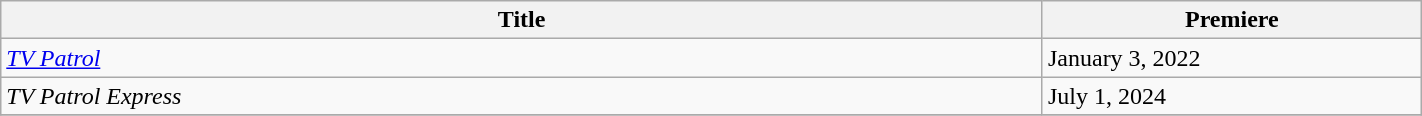<table class="wikitable sortable" width="75%">
<tr>
<th style="width:55%;">Title</th>
<th style="width:20%;">Premiere</th>
</tr>
<tr>
<td><em><a href='#'>TV Patrol</a></em></td>
<td>January 3, 2022</td>
</tr>
<tr>
<td><em>TV Patrol Express</em></td>
<td>July 1, 2024</td>
</tr>
<tr>
</tr>
</table>
